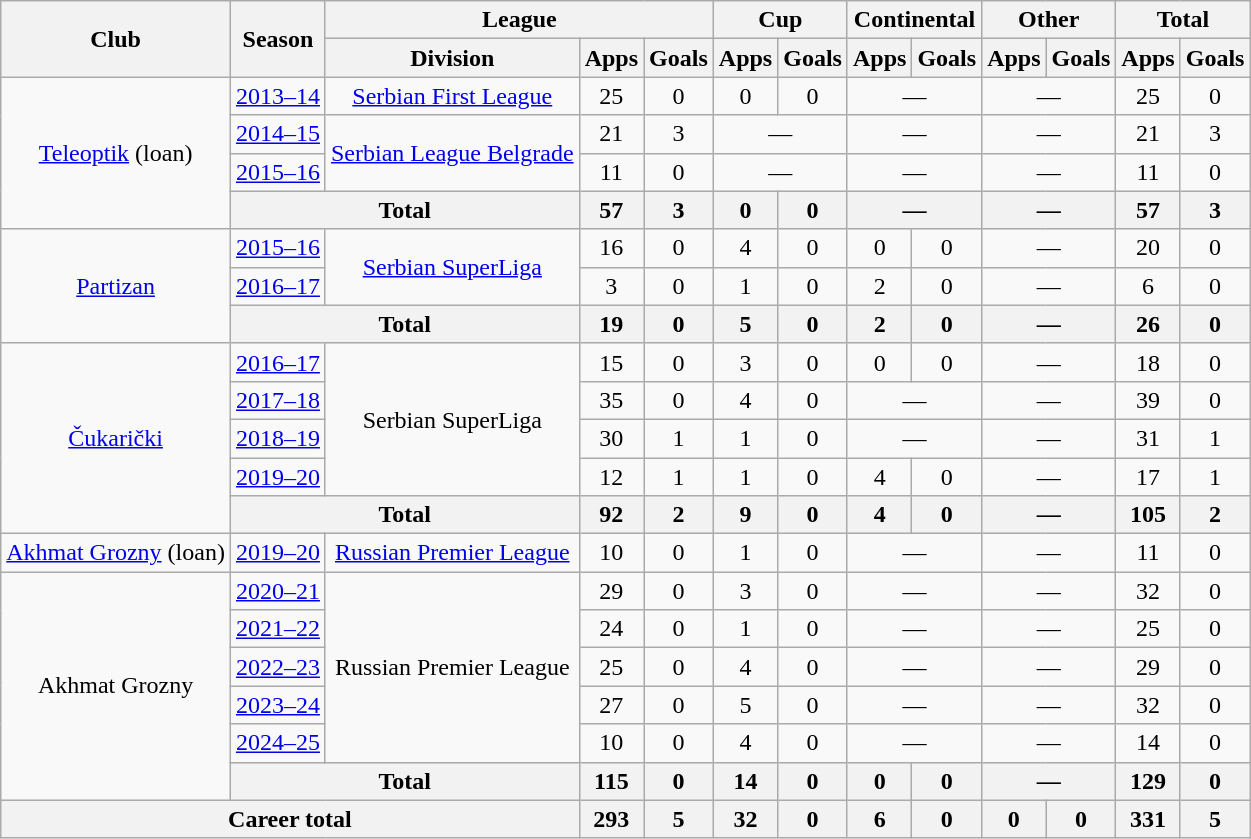<table class="wikitable" style="text-align:center">
<tr>
<th rowspan="2">Club</th>
<th rowspan="2">Season</th>
<th colspan="3">League</th>
<th colspan="2">Cup</th>
<th colspan="2">Continental</th>
<th colspan="2">Other</th>
<th colspan="2">Total</th>
</tr>
<tr>
<th>Division</th>
<th>Apps</th>
<th>Goals</th>
<th>Apps</th>
<th>Goals</th>
<th>Apps</th>
<th>Goals</th>
<th>Apps</th>
<th>Goals</th>
<th>Apps</th>
<th>Goals</th>
</tr>
<tr>
<td rowspan="4"><a href='#'>Teleoptik</a> (loan)</td>
<td><a href='#'>2013–14</a></td>
<td><a href='#'>Serbian First League</a></td>
<td>25</td>
<td>0</td>
<td>0</td>
<td>0</td>
<td colspan="2">—</td>
<td colspan="2">—</td>
<td>25</td>
<td>0</td>
</tr>
<tr>
<td><a href='#'>2014–15</a></td>
<td rowspan="2"><a href='#'>Serbian League Belgrade</a></td>
<td>21</td>
<td>3</td>
<td colspan="2">—</td>
<td colspan="2">—</td>
<td colspan="2">—</td>
<td>21</td>
<td>3</td>
</tr>
<tr>
<td><a href='#'>2015–16</a></td>
<td>11</td>
<td>0</td>
<td colspan="2">—</td>
<td colspan="2">—</td>
<td colspan="2">—</td>
<td>11</td>
<td>0</td>
</tr>
<tr>
<th colspan="2">Total</th>
<th>57</th>
<th>3</th>
<th>0</th>
<th>0</th>
<th colspan="2">—</th>
<th colspan="2">—</th>
<th>57</th>
<th>3</th>
</tr>
<tr>
<td rowspan="3"><a href='#'>Partizan</a></td>
<td><a href='#'>2015–16</a></td>
<td rowspan="2"><a href='#'>Serbian SuperLiga</a></td>
<td>16</td>
<td>0</td>
<td>4</td>
<td>0</td>
<td>0</td>
<td>0</td>
<td colspan="2">—</td>
<td>20</td>
<td>0</td>
</tr>
<tr>
<td><a href='#'>2016–17</a></td>
<td>3</td>
<td>0</td>
<td>1</td>
<td>0</td>
<td>2</td>
<td>0</td>
<td colspan="2">—</td>
<td>6</td>
<td>0</td>
</tr>
<tr>
<th colspan="2">Total</th>
<th>19</th>
<th>0</th>
<th>5</th>
<th>0</th>
<th>2</th>
<th>0</th>
<th colspan="2">—</th>
<th>26</th>
<th>0</th>
</tr>
<tr>
<td rowspan="5"><a href='#'>Čukarički</a></td>
<td><a href='#'>2016–17</a></td>
<td rowspan="4">Serbian SuperLiga</td>
<td>15</td>
<td>0</td>
<td>3</td>
<td>0</td>
<td>0</td>
<td>0</td>
<td colspan="2">—</td>
<td>18</td>
<td>0</td>
</tr>
<tr>
<td><a href='#'>2017–18</a></td>
<td>35</td>
<td>0</td>
<td>4</td>
<td>0</td>
<td colspan="2">—</td>
<td colspan="2">—</td>
<td>39</td>
<td>0</td>
</tr>
<tr>
<td><a href='#'>2018–19</a></td>
<td>30</td>
<td>1</td>
<td>1</td>
<td>0</td>
<td colspan="2">—</td>
<td colspan="2">—</td>
<td>31</td>
<td>1</td>
</tr>
<tr>
<td><a href='#'>2019–20</a></td>
<td>12</td>
<td>1</td>
<td>1</td>
<td>0</td>
<td>4</td>
<td>0</td>
<td colspan="2">—</td>
<td>17</td>
<td>1</td>
</tr>
<tr>
<th colspan="2">Total</th>
<th>92</th>
<th>2</th>
<th>9</th>
<th>0</th>
<th>4</th>
<th>0</th>
<th colspan="2">—</th>
<th>105</th>
<th>2</th>
</tr>
<tr>
<td><a href='#'>Akhmat Grozny</a> (loan)</td>
<td><a href='#'>2019–20</a></td>
<td><a href='#'>Russian Premier League</a></td>
<td>10</td>
<td>0</td>
<td>1</td>
<td>0</td>
<td colspan="2">—</td>
<td colspan="2">—</td>
<td>11</td>
<td>0</td>
</tr>
<tr>
<td rowspan="6">Akhmat Grozny</td>
<td><a href='#'>2020–21</a></td>
<td rowspan="5">Russian Premier League</td>
<td>29</td>
<td>0</td>
<td>3</td>
<td>0</td>
<td colspan="2">—</td>
<td colspan="2">—</td>
<td>32</td>
<td>0</td>
</tr>
<tr>
<td><a href='#'>2021–22</a></td>
<td>24</td>
<td>0</td>
<td>1</td>
<td>0</td>
<td colspan="2">—</td>
<td colspan="2">—</td>
<td>25</td>
<td>0</td>
</tr>
<tr>
<td><a href='#'>2022–23</a></td>
<td>25</td>
<td>0</td>
<td>4</td>
<td>0</td>
<td colspan="2">—</td>
<td colspan="2">—</td>
<td>29</td>
<td>0</td>
</tr>
<tr>
<td><a href='#'>2023–24</a></td>
<td>27</td>
<td>0</td>
<td>5</td>
<td>0</td>
<td colspan="2">—</td>
<td colspan="2">—</td>
<td>32</td>
<td>0</td>
</tr>
<tr>
<td><a href='#'>2024–25</a></td>
<td>10</td>
<td>0</td>
<td>4</td>
<td>0</td>
<td colspan="2">—</td>
<td colspan="2">—</td>
<td>14</td>
<td>0</td>
</tr>
<tr>
<th colspan="2">Total</th>
<th>115</th>
<th>0</th>
<th>14</th>
<th>0</th>
<th>0</th>
<th>0</th>
<th colspan="2">—</th>
<th>129</th>
<th>0</th>
</tr>
<tr>
<th colspan="3">Career total</th>
<th>293</th>
<th>5</th>
<th>32</th>
<th>0</th>
<th>6</th>
<th>0</th>
<th>0</th>
<th>0</th>
<th>331</th>
<th>5</th>
</tr>
</table>
